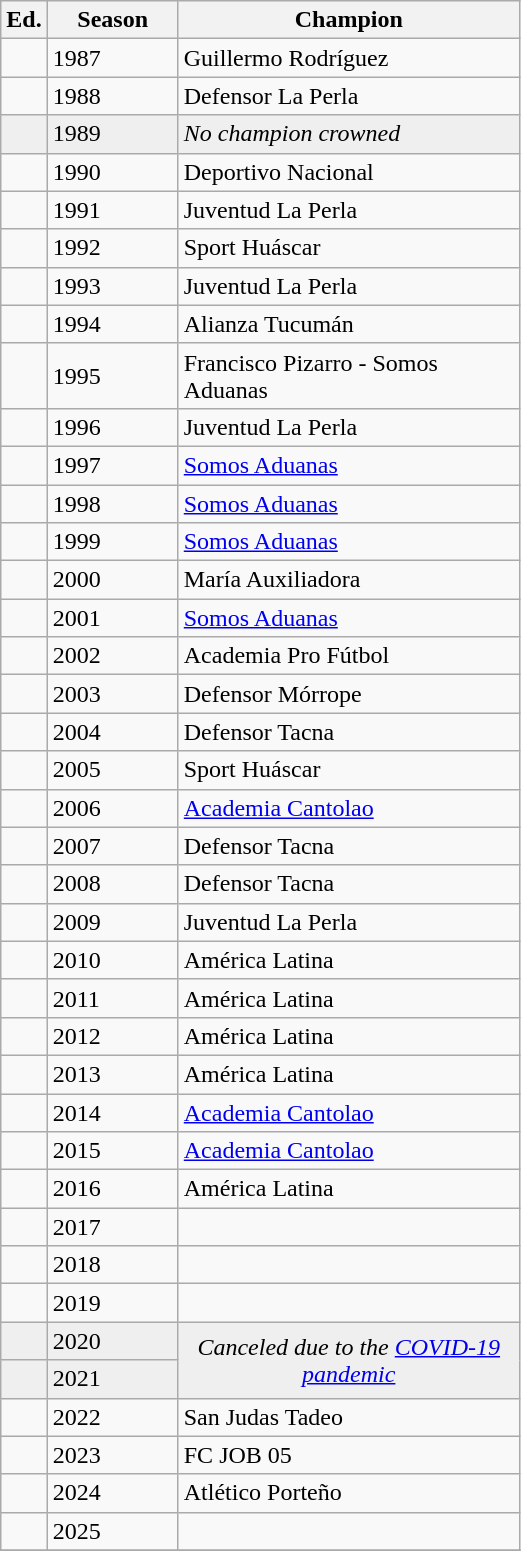<table class="wikitable sortable">
<tr>
<th width=px>Ed.</th>
<th width=80px>Season</th>
<th width=220px>Champion</th>
</tr>
<tr>
<td></td>
<td>1987</td>
<td>Guillermo Rodríguez</td>
</tr>
<tr>
<td></td>
<td>1988</td>
<td>Defensor La Perla</td>
</tr>
<tr bgcolor=#efefef>
<td></td>
<td>1989</td>
<td><em>No champion crowned</em></td>
</tr>
<tr>
<td></td>
<td>1990</td>
<td>Deportivo Nacional</td>
</tr>
<tr>
<td></td>
<td>1991</td>
<td>Juventud La Perla</td>
</tr>
<tr>
<td></td>
<td>1992</td>
<td>Sport Huáscar</td>
</tr>
<tr>
<td></td>
<td>1993</td>
<td>Juventud La Perla</td>
</tr>
<tr>
<td></td>
<td>1994</td>
<td>Alianza Tucumán</td>
</tr>
<tr>
<td></td>
<td>1995</td>
<td>Francisco Pizarro - Somos Aduanas</td>
</tr>
<tr>
<td></td>
<td>1996</td>
<td>Juventud La Perla</td>
</tr>
<tr>
<td></td>
<td>1997</td>
<td><a href='#'>Somos Aduanas</a></td>
</tr>
<tr>
<td></td>
<td>1998</td>
<td><a href='#'>Somos Aduanas</a></td>
</tr>
<tr>
<td></td>
<td>1999</td>
<td><a href='#'>Somos Aduanas</a></td>
</tr>
<tr>
<td></td>
<td>2000</td>
<td>María Auxiliadora</td>
</tr>
<tr>
<td></td>
<td>2001</td>
<td><a href='#'>Somos Aduanas</a></td>
</tr>
<tr>
<td></td>
<td>2002</td>
<td>Academia Pro Fútbol</td>
</tr>
<tr>
<td></td>
<td>2003</td>
<td>Defensor Mórrope</td>
</tr>
<tr>
<td></td>
<td>2004</td>
<td>Defensor Tacna</td>
</tr>
<tr>
<td></td>
<td>2005</td>
<td>Sport Huáscar</td>
</tr>
<tr>
<td></td>
<td>2006</td>
<td><a href='#'>Academia Cantolao</a></td>
</tr>
<tr>
<td></td>
<td>2007</td>
<td>Defensor Tacna</td>
</tr>
<tr>
<td></td>
<td>2008</td>
<td>Defensor Tacna</td>
</tr>
<tr>
<td></td>
<td>2009</td>
<td>Juventud La Perla</td>
</tr>
<tr>
<td></td>
<td>2010</td>
<td>América Latina</td>
</tr>
<tr>
<td></td>
<td>2011</td>
<td>América Latina</td>
</tr>
<tr>
<td></td>
<td>2012</td>
<td>América Latina</td>
</tr>
<tr>
<td></td>
<td>2013</td>
<td>América Latina</td>
</tr>
<tr>
<td></td>
<td>2014</td>
<td><a href='#'>Academia Cantolao</a></td>
</tr>
<tr>
<td></td>
<td>2015</td>
<td><a href='#'>Academia Cantolao</a></td>
</tr>
<tr>
<td></td>
<td>2016</td>
<td>América Latina</td>
</tr>
<tr>
<td></td>
<td>2017</td>
<td></td>
</tr>
<tr>
<td></td>
<td>2018</td>
<td></td>
</tr>
<tr>
<td></td>
<td>2019</td>
<td></td>
</tr>
<tr bgcolor=#efefef>
<td></td>
<td>2020</td>
<td rowspan=2 colspan="1" align=center><em>Canceled due to the <a href='#'>COVID-19 pandemic</a></em></td>
</tr>
<tr bgcolor=#efefef>
<td></td>
<td>2021</td>
</tr>
<tr>
<td></td>
<td>2022</td>
<td>San Judas Tadeo</td>
</tr>
<tr>
<td></td>
<td>2023</td>
<td>FC JOB 05</td>
</tr>
<tr>
<td></td>
<td>2024</td>
<td>Atlético Porteño</td>
</tr>
<tr>
<td></td>
<td>2025</td>
<td></td>
</tr>
<tr>
</tr>
</table>
